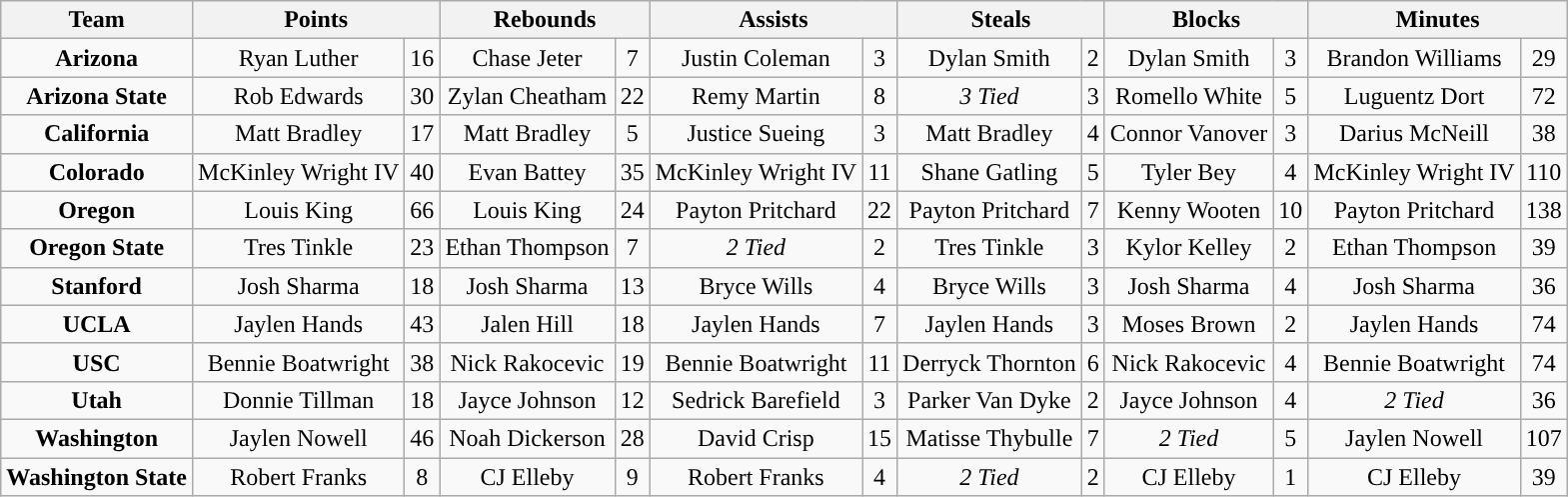<table class="wikitable" style="text-align:center">
<tr>
<th>Team</th>
<th colspan=2>Points</th>
<th colspan=2>Rebounds</th>
<th colspan=2>Assists</th>
<th colspan=2>Steals</th>
<th colspan=2>Blocks</th>
<th colspan=2>Minutes</th>
</tr>
<tr>
<td><strong>Arizona</strong></td>
<td>Ryan Luther</td>
<td>16</td>
<td>Chase Jeter</td>
<td>7</td>
<td>Justin Coleman</td>
<td>3</td>
<td>Dylan Smith</td>
<td>2</td>
<td>Dylan Smith</td>
<td>3</td>
<td>Brandon Williams</td>
<td>29</td>
</tr>
<tr>
<td><strong>Arizona State</strong></td>
<td>Rob Edwards</td>
<td>30</td>
<td>Zylan Cheatham</td>
<td>22</td>
<td>Remy Martin</td>
<td>8</td>
<td><em>3 Tied</em></td>
<td>3</td>
<td>Romello White</td>
<td>5</td>
<td>Luguentz Dort</td>
<td>72</td>
</tr>
<tr>
<td><strong>California</strong></td>
<td>Matt Bradley</td>
<td>17</td>
<td>Matt Bradley</td>
<td>5</td>
<td>Justice Sueing</td>
<td>3</td>
<td>Matt Bradley</td>
<td>4</td>
<td>Connor Vanover</td>
<td>3</td>
<td>Darius McNeill</td>
<td>38</td>
</tr>
<tr>
<td><strong>Colorado</strong></td>
<td>McKinley Wright IV</td>
<td>40</td>
<td>Evan Battey</td>
<td>35</td>
<td>McKinley Wright IV</td>
<td>11</td>
<td>Shane Gatling</td>
<td>5</td>
<td>Tyler Bey</td>
<td>4</td>
<td>McKinley Wright IV</td>
<td>110</td>
</tr>
<tr>
<td><strong>Oregon</strong></td>
<td>Louis King</td>
<td>66</td>
<td>Louis King</td>
<td>24</td>
<td>Payton Pritchard</td>
<td>22</td>
<td>Payton Pritchard</td>
<td>7</td>
<td>Kenny Wooten</td>
<td>10</td>
<td>Payton Pritchard</td>
<td>138</td>
</tr>
<tr>
<td><strong>Oregon State</strong></td>
<td>Tres Tinkle</td>
<td>23</td>
<td>Ethan Thompson</td>
<td>7</td>
<td><em>2 Tied</em></td>
<td>2</td>
<td>Tres Tinkle</td>
<td>3</td>
<td>Kylor Kelley</td>
<td>2</td>
<td>Ethan Thompson</td>
<td>39</td>
</tr>
<tr>
<td><strong>Stanford</strong></td>
<td>Josh Sharma</td>
<td>18</td>
<td>Josh Sharma</td>
<td>13</td>
<td>Bryce Wills</td>
<td>4</td>
<td>Bryce Wills</td>
<td>3</td>
<td>Josh Sharma</td>
<td>4</td>
<td>Josh Sharma</td>
<td>36</td>
</tr>
<tr>
<td><strong>UCLA</strong></td>
<td>Jaylen Hands</td>
<td>43</td>
<td>Jalen Hill</td>
<td>18</td>
<td>Jaylen Hands</td>
<td>7</td>
<td>Jaylen Hands</td>
<td>3</td>
<td>Moses Brown</td>
<td>2</td>
<td>Jaylen Hands</td>
<td>74</td>
</tr>
<tr>
<td><strong>USC</strong></td>
<td>Bennie Boatwright</td>
<td>38</td>
<td>Nick Rakocevic</td>
<td>19</td>
<td>Bennie Boatwright</td>
<td>11</td>
<td>Derryck Thornton</td>
<td>6</td>
<td>Nick Rakocevic</td>
<td>4</td>
<td>Bennie Boatwright</td>
<td>74</td>
</tr>
<tr>
<td><strong>Utah</strong></td>
<td>Donnie Tillman</td>
<td>18</td>
<td>Jayce Johnson</td>
<td>12</td>
<td>Sedrick Barefield</td>
<td>3</td>
<td>Parker Van Dyke</td>
<td>2</td>
<td>Jayce Johnson</td>
<td>4</td>
<td><em>2 Tied</em></td>
<td>36</td>
</tr>
<tr>
<td><strong>Washington</strong></td>
<td>Jaylen Nowell</td>
<td>46</td>
<td>Noah Dickerson</td>
<td>28</td>
<td>David Crisp</td>
<td>15</td>
<td>Matisse Thybulle</td>
<td>7</td>
<td><em>2 Tied</em></td>
<td>5</td>
<td>Jaylen Nowell</td>
<td>107</td>
</tr>
<tr>
<td><strong>Washington State</strong></td>
<td>Robert Franks</td>
<td>8</td>
<td>CJ Elleby</td>
<td>9</td>
<td>Robert Franks</td>
<td>4</td>
<td><em>2 Tied</em></td>
<td>2</td>
<td>CJ Elleby</td>
<td>1</td>
<td>CJ Elleby</td>
<td>39</td>
</tr>
</table>
